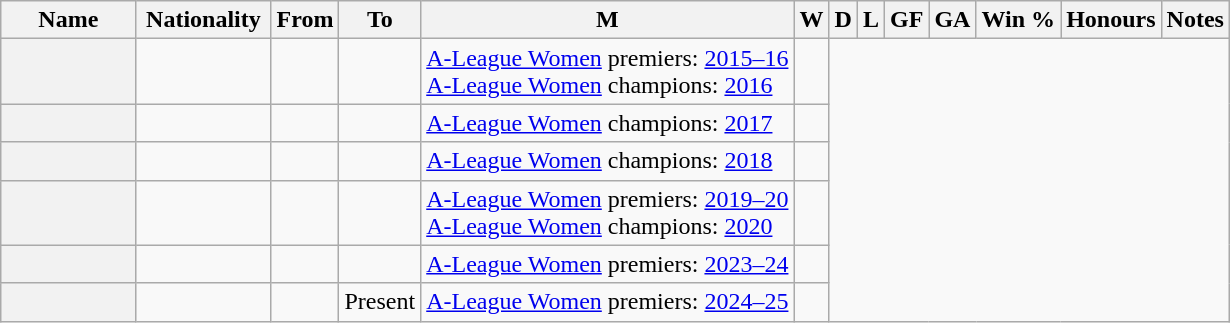<table class="wikitable plainrowheaders sortable" style="text-align:center">
<tr>
<th width=11%>Name</th>
<th width=11%>Nationality</th>
<th>From</th>
<th>To</th>
<th>M</th>
<th>W</th>
<th>D</th>
<th>L</th>
<th>GF</th>
<th>GA</th>
<th>Win %</th>
<th class="unsortable">Honours</th>
<th class="unsortable">Notes</th>
</tr>
<tr>
<th scope=row style=text-align:left></th>
<td align=left></td>
<td align=left></td>
<td align=left><br></td>
<td align=left><a href='#'>A-League Women</a> premiers: <a href='#'>2015–16</a><br><a href='#'>A-League Women</a> champions: <a href='#'>2016</a></td>
<td></td>
</tr>
<tr>
<th scope=row style=text-align:left></th>
<td align=left></td>
<td align=left></td>
<td align=left><br></td>
<td align=left><a href='#'>A-League Women</a> champions: <a href='#'>2017</a></td>
<td></td>
</tr>
<tr>
<th scope=row style=text-align:left></th>
<td align=left></td>
<td align=left></td>
<td align=left><br></td>
<td align=left><a href='#'>A-League Women</a> champions: <a href='#'>2018</a></td>
<td></td>
</tr>
<tr>
<th scope=row style=text-align:left></th>
<td align=left></td>
<td align=left></td>
<td align=left><br></td>
<td align=left><a href='#'>A-League Women</a> premiers: <a href='#'>2019–20</a><br><a href='#'>A-League Women</a> champions: <a href='#'>2020</a></td>
<td></td>
</tr>
<tr>
<th scope=row style=text-align:left></th>
<td align=left></td>
<td align=left></td>
<td align=left><br></td>
<td align=left><a href='#'>A-League Women</a> premiers: <a href='#'>2023–24</a></td>
<td></td>
</tr>
<tr>
<th scope=row style=text-align:left></th>
<td align=left></td>
<td align=left></td>
<td align=left>Present<br></td>
<td align=left><a href='#'>A-League Women</a> premiers: <a href='#'>2024–25</a></td>
<td></td>
</tr>
</table>
